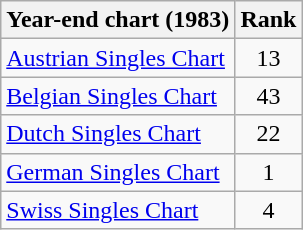<table class="wikitable sortable">
<tr>
<th>Year-end chart (1983)</th>
<th>Rank</th>
</tr>
<tr>
<td><a href='#'>Austrian Singles Chart</a></td>
<td align="center">13</td>
</tr>
<tr>
<td><a href='#'>Belgian Singles Chart</a></td>
<td align="center">43</td>
</tr>
<tr>
<td><a href='#'>Dutch Singles Chart</a></td>
<td align="center">22</td>
</tr>
<tr>
<td><a href='#'>German Singles Chart</a></td>
<td align="center">1</td>
</tr>
<tr>
<td><a href='#'>Swiss Singles Chart</a></td>
<td align="center">4</td>
</tr>
</table>
